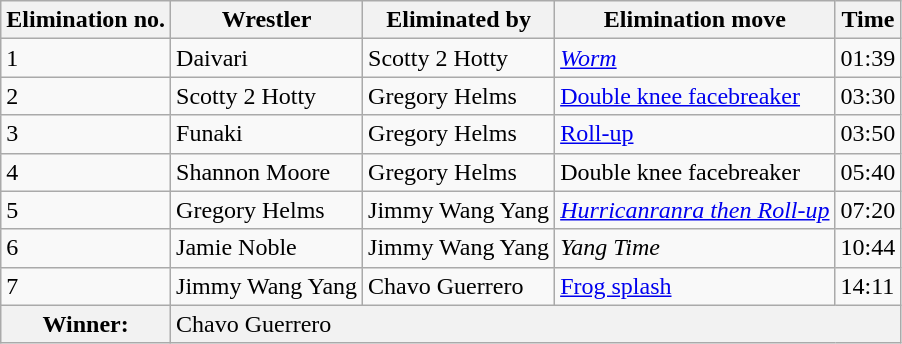<table class="wikitable">
<tr>
<th>Elimination no.</th>
<th>Wrestler</th>
<th>Eliminated by</th>
<th>Elimination move</th>
<th>Time</th>
</tr>
<tr>
<td>1</td>
<td>Daivari</td>
<td>Scotty 2 Hotty</td>
<td><em><a href='#'>Worm</a></em></td>
<td>01:39</td>
</tr>
<tr>
<td>2</td>
<td>Scotty 2 Hotty</td>
<td>Gregory Helms</td>
<td><a href='#'>Double knee facebreaker</a></td>
<td>03:30</td>
</tr>
<tr>
<td>3</td>
<td>Funaki</td>
<td>Gregory Helms</td>
<td><a href='#'>Roll-up</a></td>
<td>03:50</td>
</tr>
<tr>
<td>4</td>
<td>Shannon Moore</td>
<td>Gregory Helms</td>
<td>Double knee facebreaker</td>
<td>05:40</td>
</tr>
<tr>
<td>5</td>
<td>Gregory Helms</td>
<td>Jimmy Wang Yang</td>
<td><em><a href='#'>Hurricanranra then Roll-up</a></em></td>
<td>07:20</td>
</tr>
<tr>
<td>6</td>
<td>Jamie Noble</td>
<td>Jimmy Wang Yang</td>
<td><em>Yang Time</em></td>
<td>10:44</td>
</tr>
<tr>
<td>7</td>
<td>Jimmy Wang Yang</td>
<td>Chavo Guerrero</td>
<td><a href='#'>Frog splash</a></td>
<td>14:11</td>
</tr>
<tr>
<th>Winner:</th>
<td colspan="5" bgcolor="#f2f2f2">Chavo Guerrero</td>
</tr>
</table>
